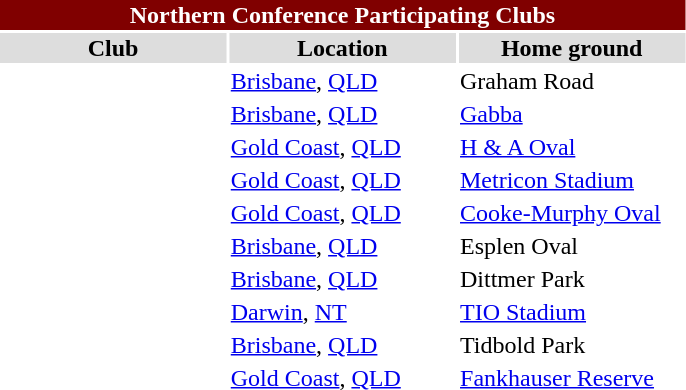<table class=  style="width:90%; clear:both; margin:1.5em auto; text-align:center;">
<tr>
<th colspan=11 style="background:maroon; color:white;">Northern Conference Participating Clubs</th>
</tr>
<tr style="text-align:center; background:#ddd;">
<th width=30%>Club</th>
<th width=30%>Location</th>
<th width=30%>Home ground</th>
</tr>
<tr>
<td></td>
<td><a href='#'>Brisbane</a>, <a href='#'>QLD</a></td>
<td>Graham Road</td>
</tr>
<tr>
<td></td>
<td><a href='#'>Brisbane</a>, <a href='#'>QLD</a></td>
<td><a href='#'>Gabba</a></td>
</tr>
<tr>
<td></td>
<td><a href='#'>Gold Coast</a>, <a href='#'>QLD</a></td>
<td><a href='#'>H & A Oval</a></td>
</tr>
<tr>
<td></td>
<td><a href='#'>Gold Coast</a>, <a href='#'>QLD</a></td>
<td><a href='#'>Metricon Stadium</a></td>
</tr>
<tr>
<td></td>
<td><a href='#'>Gold Coast</a>, <a href='#'>QLD</a></td>
<td><a href='#'>Cooke-Murphy Oval</a></td>
</tr>
<tr>
<td></td>
<td><a href='#'>Brisbane</a>, <a href='#'>QLD</a></td>
<td>Esplen Oval</td>
</tr>
<tr>
<td></td>
<td><a href='#'>Brisbane</a>, <a href='#'>QLD</a></td>
<td>Dittmer Park</td>
</tr>
<tr>
<td></td>
<td><a href='#'>Darwin</a>, <a href='#'>NT</a></td>
<td><a href='#'>TIO Stadium</a></td>
</tr>
<tr>
<td></td>
<td><a href='#'>Brisbane</a>, <a href='#'>QLD</a></td>
<td>Tidbold Park</td>
</tr>
<tr>
<td></td>
<td><a href='#'>Gold Coast</a>, <a href='#'>QLD</a></td>
<td><a href='#'>Fankhauser Reserve</a></td>
</tr>
</table>
